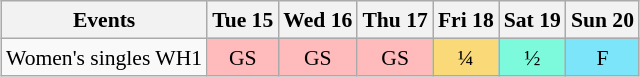<table class="wikitable" style="margin:0.5em auto; font-size:90%; line-height:1.25em; text-align:center">
<tr>
<th>Events</th>
<th>Tue 15</th>
<th>Wed 16</th>
<th>Thu 17</th>
<th>Fri 18</th>
<th>Sat 19</th>
<th>Sun 20</th>
</tr>
<tr>
<td align="left">Women's singles WH1</td>
<td bgcolor="#FFBBBB">GS</td>
<td bgcolor="#FFBBBB">GS</td>
<td bgcolor="#FFBBBB">GS</td>
<td bgcolor="#FAD978">¼</td>
<td bgcolor="#7DFADB">½</td>
<td bgcolor="#7DE5FA">F</td>
</tr>
</table>
